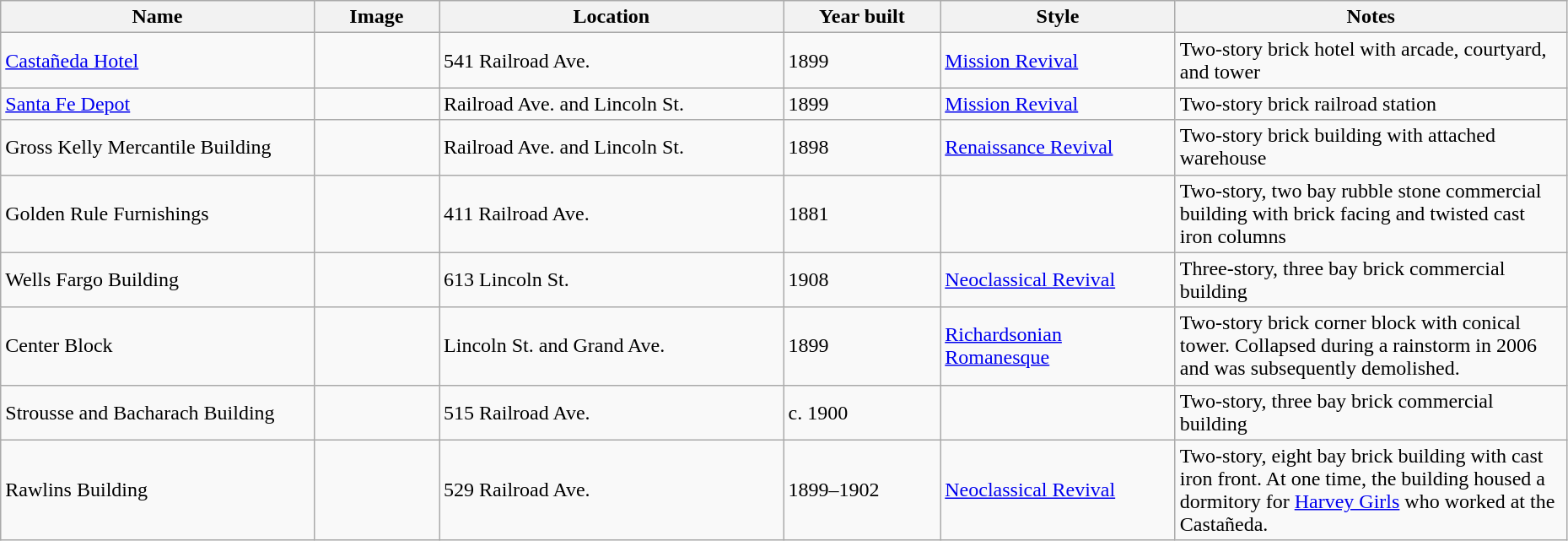<table class="wikitable sortable" align="center" style="width:98%">
<tr>
<th width = 20%>Name</th>
<th width = 8% class="unsortable">Image</th>
<th>Location</th>
<th width = 10%>Year built</th>
<th width = 15%>Style</th>
<th width = 25% class="unsortable">Notes</th>
</tr>
<tr ->
<td><a href='#'>Castañeda Hotel</a></td>
<td></td>
<td>541 Railroad Ave.</td>
<td>1899</td>
<td><a href='#'>Mission Revival</a></td>
<td>Two-story brick hotel with arcade, courtyard, and tower</td>
</tr>
<tr ->
<td><a href='#'>Santa Fe Depot</a></td>
<td></td>
<td>Railroad Ave. and Lincoln St.</td>
<td>1899</td>
<td><a href='#'>Mission Revival</a></td>
<td>Two-story brick railroad station</td>
</tr>
<tr ->
<td>Gross Kelly Mercantile Building</td>
<td></td>
<td>Railroad Ave. and Lincoln St.</td>
<td>1898</td>
<td><a href='#'>Renaissance Revival</a></td>
<td>Two-story brick building with attached warehouse</td>
</tr>
<tr ->
<td>Golden Rule Furnishings</td>
<td></td>
<td>411 Railroad Ave.</td>
<td>1881</td>
<td></td>
<td>Two-story, two bay rubble stone commercial building with brick facing and twisted cast iron columns</td>
</tr>
<tr ->
<td>Wells Fargo Building</td>
<td></td>
<td>613 Lincoln St.</td>
<td>1908</td>
<td><a href='#'>Neoclassical Revival</a></td>
<td>Three-story, three bay brick commercial building</td>
</tr>
<tr ->
<td>Center Block</td>
<td></td>
<td>Lincoln St. and Grand Ave.</td>
<td>1899</td>
<td><a href='#'>Richardsonian Romanesque</a></td>
<td>Two-story brick corner block with conical tower. Collapsed during a rainstorm in 2006 and was subsequently demolished.</td>
</tr>
<tr ->
<td>Strousse and Bacharach Building</td>
<td></td>
<td>515 Railroad Ave.</td>
<td>c. 1900</td>
<td></td>
<td>Two-story, three bay brick commercial building</td>
</tr>
<tr ->
<td>Rawlins Building</td>
<td></td>
<td>529 Railroad Ave.</td>
<td>1899–1902</td>
<td><a href='#'>Neoclassical Revival</a></td>
<td>Two-story, eight bay brick building with cast iron front. At one time, the building housed a dormitory for <a href='#'>Harvey Girls</a> who worked at the Castañeda.</td>
</tr>
</table>
